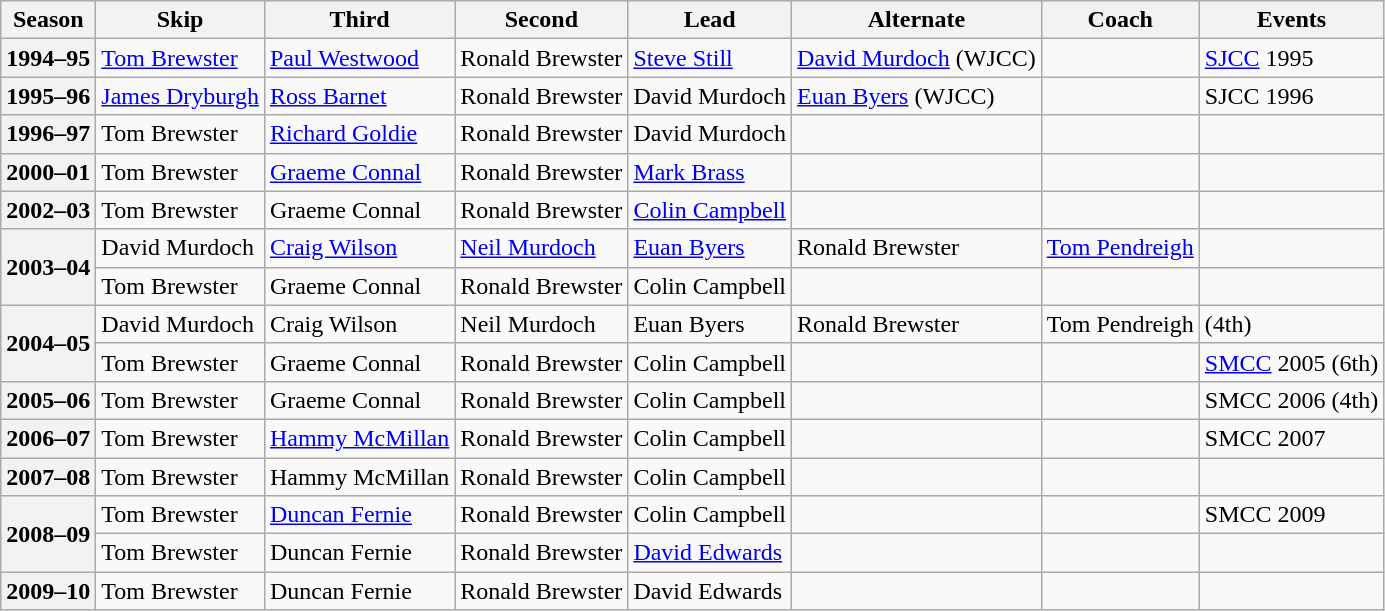<table class="wikitable">
<tr>
<th scope="col">Season</th>
<th scope="col">Skip</th>
<th scope="col">Third</th>
<th scope="col">Second</th>
<th scope="col">Lead</th>
<th scope="col">Alternate</th>
<th scope="col">Coach</th>
<th scope="col">Events</th>
</tr>
<tr>
<th scope="row">1994–95</th>
<td><a href='#'>Tom Brewster</a></td>
<td><a href='#'>Paul Westwood</a></td>
<td>Ronald Brewster</td>
<td><a href='#'>Steve Still</a></td>
<td><a href='#'>David Murdoch</a> (WJCC)</td>
<td></td>
<td><a href='#'>SJCC</a> 1995 <br> </td>
</tr>
<tr>
<th scope="row">1995–96</th>
<td><a href='#'>James Dryburgh</a></td>
<td><a href='#'>Ross Barnet</a></td>
<td>Ronald Brewster</td>
<td>David Murdoch</td>
<td><a href='#'>Euan Byers</a> (WJCC)</td>
<td></td>
<td>SJCC 1996 <br> </td>
</tr>
<tr>
<th scope="row">1996–97</th>
<td>Tom Brewster</td>
<td><a href='#'>Richard Goldie</a></td>
<td>Ronald Brewster</td>
<td>David Murdoch</td>
<td></td>
<td></td>
<td></td>
</tr>
<tr>
<th scope="row">2000–01</th>
<td>Tom Brewster</td>
<td><a href='#'>Graeme Connal</a></td>
<td>Ronald Brewster</td>
<td><a href='#'>Mark Brass</a></td>
<td></td>
<td></td>
<td></td>
</tr>
<tr>
<th scope="row">2002–03</th>
<td>Tom Brewster</td>
<td>Graeme Connal</td>
<td>Ronald Brewster</td>
<td><a href='#'>Colin Campbell</a></td>
<td></td>
<td></td>
<td></td>
</tr>
<tr>
<th scope="row" rowspan=2>2003–04</th>
<td>David Murdoch</td>
<td><a href='#'>Craig Wilson</a></td>
<td><a href='#'>Neil Murdoch</a></td>
<td><a href='#'>Euan Byers</a></td>
<td>Ronald Brewster</td>
<td><a href='#'>Tom Pendreigh</a></td>
<td> </td>
</tr>
<tr>
<td>Tom Brewster</td>
<td>Graeme Connal</td>
<td>Ronald Brewster</td>
<td>Colin Campbell</td>
<td></td>
<td></td>
<td></td>
</tr>
<tr>
<th scope="row" rowspan=2>2004–05</th>
<td>David Murdoch</td>
<td>Craig Wilson</td>
<td>Neil Murdoch</td>
<td>Euan Byers</td>
<td>Ronald Brewster</td>
<td>Tom Pendreigh</td>
<td> (4th)</td>
</tr>
<tr>
<td>Tom Brewster</td>
<td>Graeme Connal</td>
<td>Ronald Brewster</td>
<td>Colin Campbell</td>
<td></td>
<td></td>
<td><a href='#'>SMCC</a> 2005 (6th)</td>
</tr>
<tr>
<th scope="row">2005–06</th>
<td>Tom Brewster</td>
<td>Graeme Connal</td>
<td>Ronald Brewster</td>
<td>Colin Campbell</td>
<td></td>
<td></td>
<td>SMCC 2006 (4th)</td>
</tr>
<tr>
<th scope="row">2006–07</th>
<td>Tom Brewster</td>
<td><a href='#'>Hammy McMillan</a></td>
<td>Ronald Brewster</td>
<td>Colin Campbell</td>
<td></td>
<td></td>
<td>SMCC 2007 </td>
</tr>
<tr>
<th scope="row">2007–08</th>
<td>Tom Brewster</td>
<td>Hammy McMillan</td>
<td>Ronald Brewster</td>
<td>Colin Campbell</td>
<td></td>
<td></td>
<td></td>
</tr>
<tr>
<th scope="row" rowspan=2>2008–09</th>
<td>Tom Brewster</td>
<td><a href='#'>Duncan Fernie</a></td>
<td>Ronald Brewster</td>
<td>Colin Campbell</td>
<td></td>
<td></td>
<td>SMCC 2009 </td>
</tr>
<tr>
<td>Tom Brewster</td>
<td>Duncan Fernie</td>
<td>Ronald Brewster</td>
<td><a href='#'>David Edwards</a></td>
<td></td>
<td></td>
<td></td>
</tr>
<tr>
<th scope="row">2009–10</th>
<td>Tom Brewster</td>
<td>Duncan Fernie</td>
<td>Ronald Brewster</td>
<td>David Edwards</td>
<td></td>
<td></td>
<td></td>
</tr>
</table>
